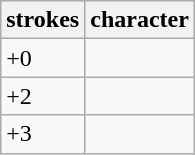<table class="wikitable">
<tr>
<th>strokes</th>
<th>character</th>
</tr>
<tr --->
<td>+0</td>
<td style="font-size: large;"></td>
</tr>
<tr --->
<td>+2</td>
<td style="font-size: large;">  </td>
</tr>
<tr --->
<td>+3</td>
<td style="font-size: large;"></td>
</tr>
</table>
